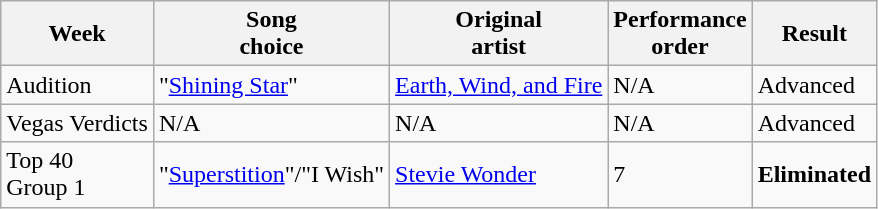<table class="wikitable">
<tr>
<th>Week</th>
<th>Song<br>choice</th>
<th>Original<br> artist</th>
<th>Performance<br>order</th>
<th>Result</th>
</tr>
<tr>
<td>Audition</td>
<td>"<a href='#'>Shining Star</a>"</td>
<td><a href='#'>Earth, Wind, and Fire</a></td>
<td>N/A</td>
<td>Advanced</td>
</tr>
<tr>
<td>Vegas Verdicts</td>
<td>N/A</td>
<td>N/A</td>
<td>N/A</td>
<td>Advanced</td>
</tr>
<tr>
<td>Top 40<br>Group 1</td>
<td>"<a href='#'>Superstition</a>"/"I Wish"</td>
<td><a href='#'>Stevie Wonder</a></td>
<td>7</td>
<td><strong>Eliminated</strong></td>
</tr>
</table>
